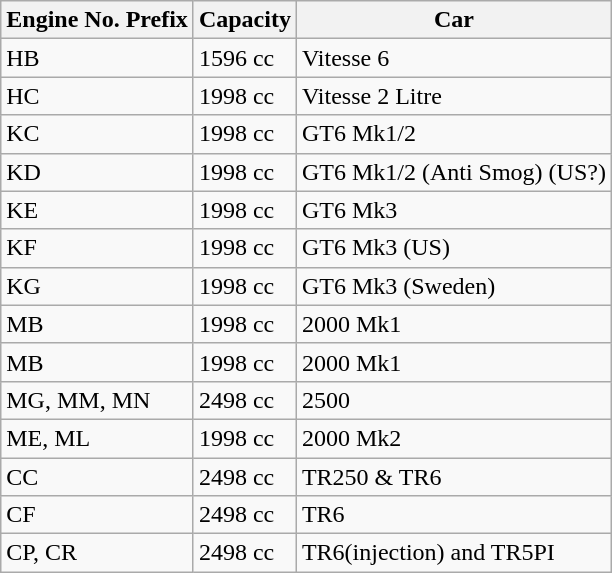<table class="wikitable">
<tr>
<th>Engine No. Prefix</th>
<th>Capacity</th>
<th>Car</th>
</tr>
<tr>
<td>HB</td>
<td>1596 cc</td>
<td>Vitesse 6</td>
</tr>
<tr>
<td>HC</td>
<td>1998 cc</td>
<td>Vitesse 2 Litre</td>
</tr>
<tr>
<td>KC</td>
<td>1998 cc</td>
<td>GT6 Mk1/2</td>
</tr>
<tr>
<td>KD</td>
<td>1998 cc</td>
<td>GT6 Mk1/2 (Anti Smog) (US?)</td>
</tr>
<tr>
<td>KE</td>
<td>1998 cc</td>
<td>GT6 Mk3</td>
</tr>
<tr>
<td>KF</td>
<td>1998 cc</td>
<td>GT6 Mk3 (US)</td>
</tr>
<tr>
<td>KG</td>
<td>1998 cc</td>
<td>GT6 Mk3 (Sweden)</td>
</tr>
<tr>
<td>MB</td>
<td>1998 cc</td>
<td>2000 Mk1</td>
</tr>
<tr>
<td>MB</td>
<td>1998 cc</td>
<td>2000 Mk1</td>
</tr>
<tr>
<td>MG, MM, MN</td>
<td>2498 cc</td>
<td>2500</td>
</tr>
<tr>
<td>ME, ML</td>
<td>1998 cc</td>
<td>2000 Mk2</td>
</tr>
<tr>
<td>CC</td>
<td>2498 cc</td>
<td>TR250 & TR6</td>
</tr>
<tr>
<td>CF</td>
<td>2498 cc</td>
<td>TR6</td>
</tr>
<tr>
<td>CP, CR</td>
<td>2498 cc</td>
<td>TR6(injection) and TR5PI</td>
</tr>
</table>
